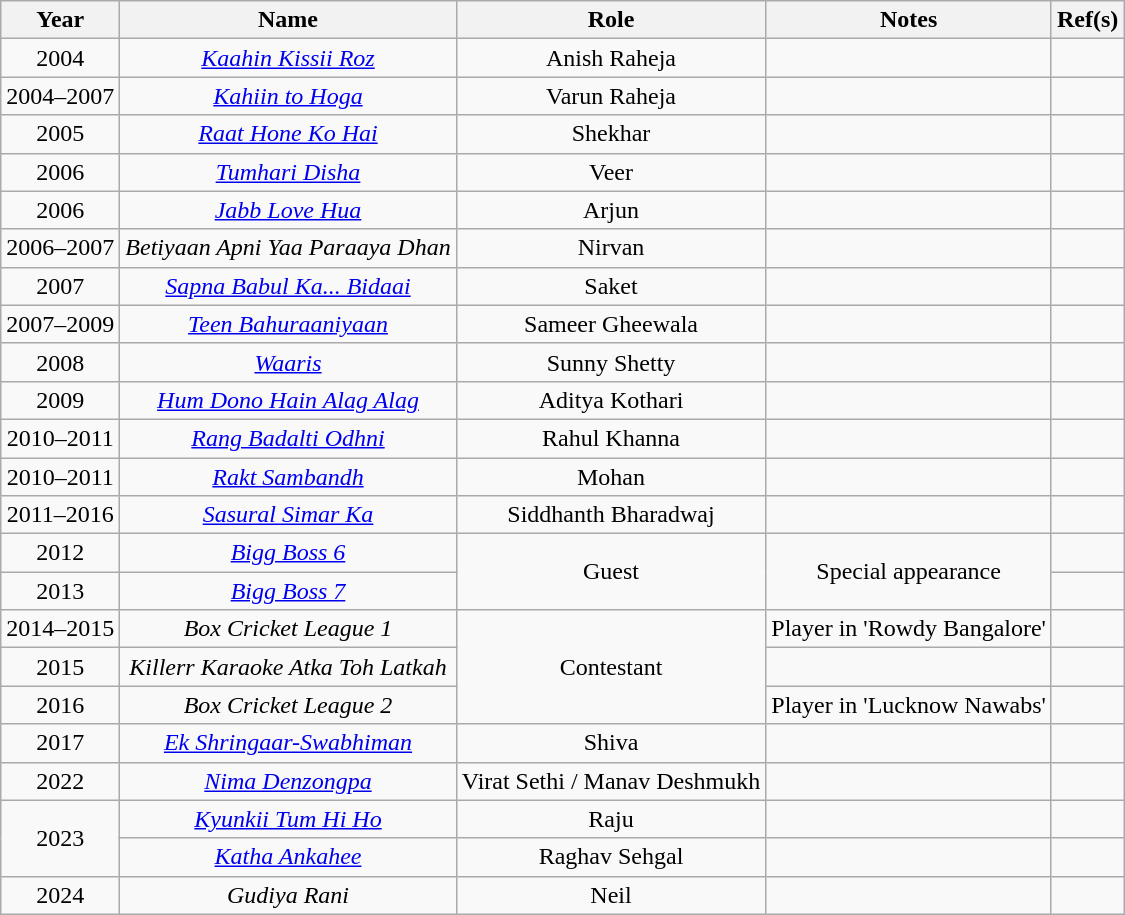<table class="wikitable" style="text-align:center;">
<tr>
<th>Year</th>
<th>Name</th>
<th>Role</th>
<th>Notes</th>
<th>Ref(s)</th>
</tr>
<tr>
<td>2004</td>
<td><em><a href='#'>Kaahin Kissii Roz</a></em></td>
<td>Anish Raheja</td>
<td></td>
<td></td>
</tr>
<tr>
<td>2004–2007</td>
<td><em><a href='#'>Kahiin to Hoga</a></em></td>
<td>Varun Raheja</td>
<td></td>
<td></td>
</tr>
<tr>
<td>2005</td>
<td><em><a href='#'>Raat Hone Ko Hai</a></em></td>
<td>Shekhar</td>
<td></td>
<td></td>
</tr>
<tr>
<td>2006</td>
<td><em><a href='#'>Tumhari Disha</a></em></td>
<td>Veer</td>
<td></td>
<td></td>
</tr>
<tr>
<td>2006</td>
<td><em><a href='#'>Jabb Love Hua</a></em></td>
<td>Arjun</td>
<td></td>
<td></td>
</tr>
<tr>
<td>2006–2007</td>
<td><em>Betiyaan Apni Yaa Paraaya Dhan</em></td>
<td>Nirvan</td>
<td></td>
<td></td>
</tr>
<tr>
<td>2007</td>
<td><em><a href='#'>Sapna Babul Ka... Bidaai</a></em></td>
<td>Saket</td>
<td></td>
<td></td>
</tr>
<tr>
<td>2007–2009</td>
<td><em><a href='#'>Teen Bahuraaniyaan</a></em></td>
<td>Sameer Gheewala</td>
<td></td>
<td></td>
</tr>
<tr>
<td>2008</td>
<td><em><a href='#'>Waaris</a></em></td>
<td>Sunny Shetty</td>
<td></td>
<td></td>
</tr>
<tr>
<td>2009</td>
<td><em><a href='#'>Hum Dono Hain Alag Alag</a></em></td>
<td>Aditya Kothari</td>
<td></td>
<td></td>
</tr>
<tr>
<td>2010–2011</td>
<td><em><a href='#'>Rang Badalti Odhni</a></em></td>
<td>Rahul Khanna</td>
<td></td>
<td></td>
</tr>
<tr>
<td>2010–2011</td>
<td><em><a href='#'>Rakt Sambandh</a></em></td>
<td>Mohan</td>
<td></td>
<td></td>
</tr>
<tr>
<td>2011–2016</td>
<td><em><a href='#'>Sasural Simar Ka</a></em></td>
<td>Siddhanth Bharadwaj</td>
<td></td>
<td></td>
</tr>
<tr>
<td>2012</td>
<td><em><a href='#'>Bigg Boss 6</a></em></td>
<td rowspan="2">Guest</td>
<td rowspan="2">Special appearance</td>
<td></td>
</tr>
<tr>
<td>2013</td>
<td><em><a href='#'>Bigg Boss 7</a></em></td>
<td></td>
</tr>
<tr>
<td>2014–2015</td>
<td><em>Box Cricket League 1</em></td>
<td rowspan="3">Contestant</td>
<td>Player in 'Rowdy Bangalore'</td>
<td style="text-align:center;"></td>
</tr>
<tr>
<td>2015</td>
<td><em>Killerr Karaoke Atka Toh Latkah</em></td>
<td></td>
<td></td>
</tr>
<tr>
<td>2016</td>
<td><em>Box Cricket League 2</em></td>
<td>Player in 'Lucknow Nawabs'</td>
<td style="text-align:center;"></td>
</tr>
<tr>
<td>2017</td>
<td><em><a href='#'>Ek Shringaar-Swabhiman</a></em></td>
<td>Shiva</td>
<td></td>
<td></td>
</tr>
<tr>
<td>2022</td>
<td><em><a href='#'>Nima Denzongpa</a></em></td>
<td>Virat Sethi / Manav Deshmukh</td>
<td></td>
<td></td>
</tr>
<tr>
<td rowspan="2">2023</td>
<td><em><a href='#'>Kyunkii Tum Hi Ho</a></em></td>
<td>Raju</td>
<td></td>
<td></td>
</tr>
<tr>
<td><em><a href='#'>Katha Ankahee</a></em></td>
<td>Raghav Sehgal</td>
<td></td>
<td></td>
</tr>
<tr>
<td>2024</td>
<td><em>Gudiya Rani</em></td>
<td>Neil</td>
<td></td>
<td></td>
</tr>
</table>
